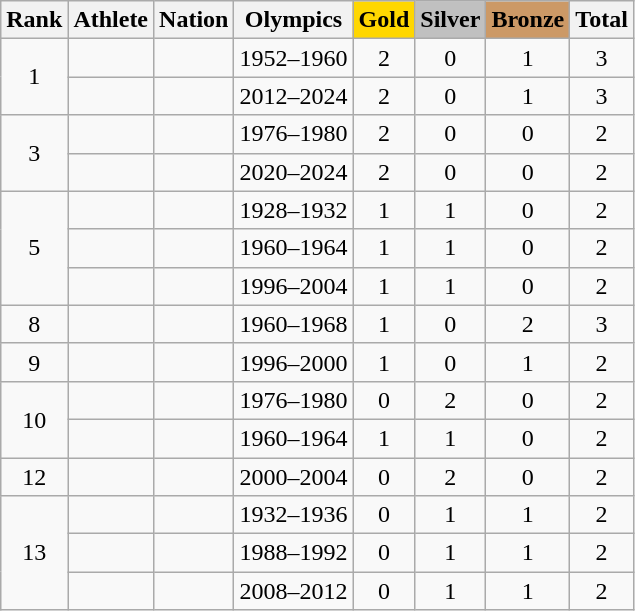<table class="wikitable sortable" style="text-align:center">
<tr>
<th>Rank</th>
<th>Athlete</th>
<th>Nation</th>
<th>Olympics</th>
<th style="background-color:gold">Gold</th>
<th style="background-color:silver">Silver</th>
<th style="background-color:#cc9966">Bronze</th>
<th>Total</th>
</tr>
<tr>
<td rowspan=2>1</td>
<td align=left></td>
<td align=left></td>
<td>1952–1960</td>
<td>2</td>
<td>0</td>
<td>1</td>
<td>3</td>
</tr>
<tr>
<td align=left></td>
<td align=left></td>
<td>2012–2024</td>
<td>2</td>
<td>0</td>
<td>1</td>
<td>3</td>
</tr>
<tr>
<td rowspan=2>3</td>
<td align=left></td>
<td align=left></td>
<td>1976–1980</td>
<td>2</td>
<td>0</td>
<td>0</td>
<td>2</td>
</tr>
<tr>
<td align=left></td>
<td align=left></td>
<td>2020–2024</td>
<td>2</td>
<td>0</td>
<td>0</td>
<td>2</td>
</tr>
<tr>
<td rowspan=3>5</td>
<td align=left></td>
<td align=left></td>
<td>1928–1932</td>
<td>1</td>
<td>1</td>
<td>0</td>
<td>2</td>
</tr>
<tr>
<td align=left></td>
<td align=left></td>
<td>1960–1964</td>
<td>1</td>
<td>1</td>
<td>0</td>
<td>2</td>
</tr>
<tr>
<td align=left></td>
<td align=left></td>
<td>1996–2004</td>
<td>1</td>
<td>1</td>
<td>0</td>
<td>2</td>
</tr>
<tr>
<td>8</td>
<td align=left></td>
<td align=left></td>
<td>1960–1968</td>
<td>1</td>
<td>0</td>
<td>2</td>
<td>3</td>
</tr>
<tr>
<td>9</td>
<td align=left></td>
<td align=left></td>
<td>1996–2000</td>
<td>1</td>
<td>0</td>
<td>1</td>
<td>2</td>
</tr>
<tr>
<td rowspan=2>10</td>
<td align=left></td>
<td align=left></td>
<td>1976–1980</td>
<td>0</td>
<td>2</td>
<td>0</td>
<td>2</td>
</tr>
<tr>
<td align=left></td>
<td align=left></td>
<td>1960–1964</td>
<td>1</td>
<td>1</td>
<td>0</td>
<td>2</td>
</tr>
<tr>
<td>12</td>
<td align=left></td>
<td align=left></td>
<td>2000–2004</td>
<td>0</td>
<td>2</td>
<td>0</td>
<td>2</td>
</tr>
<tr>
<td rowspan=3>13</td>
<td align=left></td>
<td align=left></td>
<td>1932–1936</td>
<td>0</td>
<td>1</td>
<td>1</td>
<td>2</td>
</tr>
<tr>
<td align=left></td>
<td align=left></td>
<td>1988–1992</td>
<td>0</td>
<td>1</td>
<td>1</td>
<td>2</td>
</tr>
<tr>
<td align=left></td>
<td align=left></td>
<td>2008–2012</td>
<td>0</td>
<td>1</td>
<td>1</td>
<td>2</td>
</tr>
</table>
